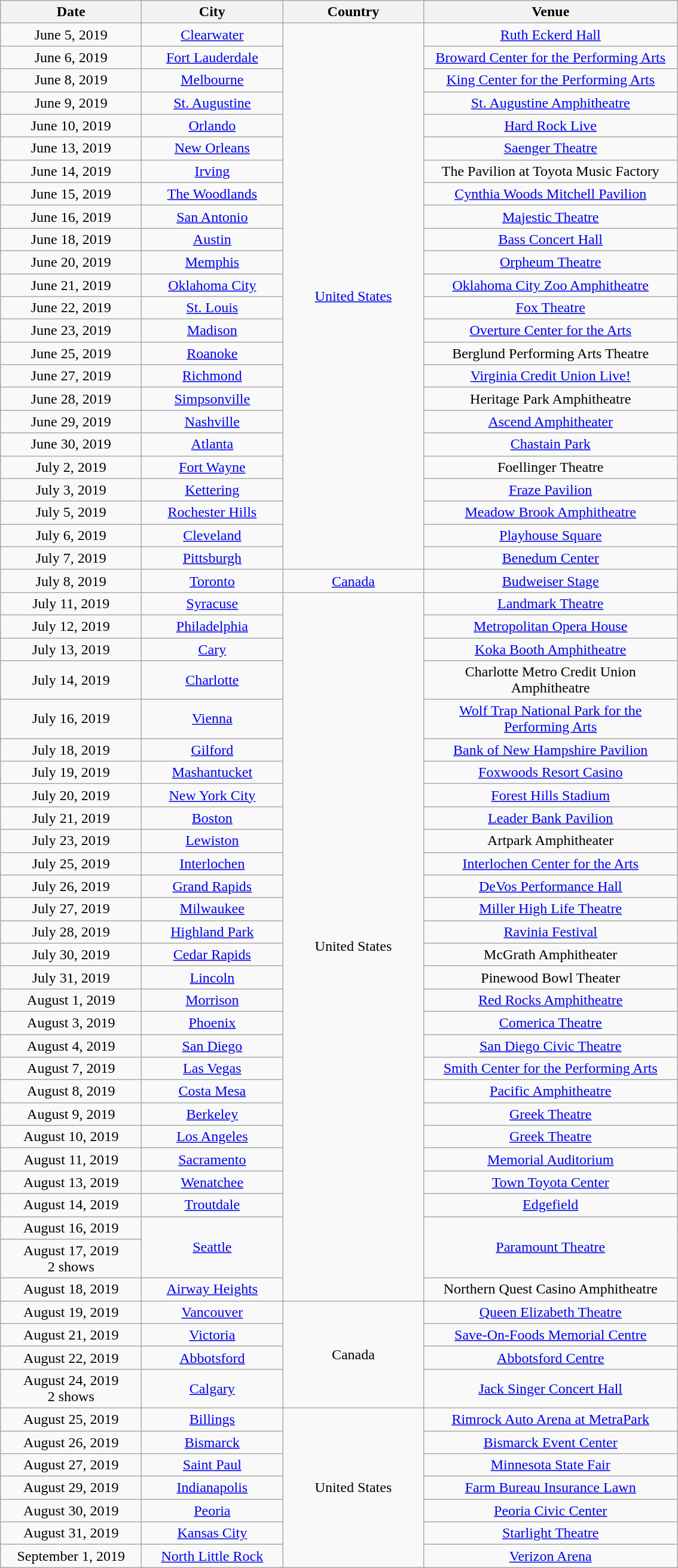<table class="wikitable" style="text-align:center;">
<tr>
<th style="width:150px;">Date</th>
<th style="width:150px;">City</th>
<th style="width:150px;">Country</th>
<th style="width:275px;">Venue</th>
</tr>
<tr>
<td>June 5, 2019</td>
<td><a href='#'>Clearwater</a></td>
<td rowspan="24"><a href='#'>United States</a></td>
<td><a href='#'>Ruth Eckerd Hall</a></td>
</tr>
<tr>
<td>June 6, 2019</td>
<td><a href='#'>Fort Lauderdale</a></td>
<td><a href='#'>Broward Center for the Performing Arts</a></td>
</tr>
<tr>
<td>June 8, 2019</td>
<td><a href='#'>Melbourne</a></td>
<td><a href='#'>King Center for the Performing Arts</a></td>
</tr>
<tr>
<td>June 9, 2019</td>
<td><a href='#'>St. Augustine</a></td>
<td><a href='#'>St. Augustine Amphitheatre</a></td>
</tr>
<tr>
<td>June 10, 2019</td>
<td><a href='#'>Orlando</a></td>
<td><a href='#'>Hard Rock Live</a></td>
</tr>
<tr>
<td>June 13, 2019</td>
<td><a href='#'>New Orleans</a></td>
<td><a href='#'>Saenger Theatre</a></td>
</tr>
<tr>
<td>June 14, 2019</td>
<td><a href='#'>Irving</a></td>
<td>The Pavilion at Toyota Music Factory</td>
</tr>
<tr>
<td>June 15, 2019</td>
<td><a href='#'>The Woodlands</a></td>
<td><a href='#'>Cynthia Woods Mitchell Pavilion</a></td>
</tr>
<tr>
<td>June 16, 2019</td>
<td><a href='#'>San Antonio</a></td>
<td><a href='#'>Majestic Theatre</a></td>
</tr>
<tr>
<td>June 18, 2019</td>
<td><a href='#'>Austin</a></td>
<td><a href='#'>Bass Concert Hall</a></td>
</tr>
<tr>
<td>June 20, 2019</td>
<td><a href='#'>Memphis</a></td>
<td><a href='#'>Orpheum Theatre</a></td>
</tr>
<tr>
<td>June 21, 2019</td>
<td><a href='#'>Oklahoma City</a></td>
<td><a href='#'>Oklahoma City Zoo Amphitheatre</a></td>
</tr>
<tr>
<td>June 22, 2019</td>
<td><a href='#'>St. Louis</a></td>
<td><a href='#'>Fox Theatre</a></td>
</tr>
<tr>
<td>June 23, 2019</td>
<td><a href='#'>Madison</a></td>
<td><a href='#'>Overture Center for the Arts</a></td>
</tr>
<tr>
<td>June 25, 2019</td>
<td><a href='#'>Roanoke</a></td>
<td>Berglund Performing Arts Theatre</td>
</tr>
<tr>
<td>June 27, 2019</td>
<td><a href='#'>Richmond</a></td>
<td><a href='#'>Virginia Credit Union Live!</a></td>
</tr>
<tr>
<td>June 28, 2019</td>
<td><a href='#'>Simpsonville</a></td>
<td>Heritage Park Amphitheatre</td>
</tr>
<tr>
<td>June 29, 2019</td>
<td><a href='#'>Nashville</a></td>
<td><a href='#'>Ascend Amphitheater</a></td>
</tr>
<tr>
<td>June 30, 2019</td>
<td><a href='#'>Atlanta</a></td>
<td><a href='#'>Chastain Park</a></td>
</tr>
<tr>
<td>July 2, 2019</td>
<td><a href='#'>Fort Wayne</a></td>
<td>Foellinger Theatre</td>
</tr>
<tr>
<td>July 3, 2019</td>
<td><a href='#'>Kettering</a></td>
<td><a href='#'>Fraze Pavilion</a></td>
</tr>
<tr>
<td>July 5, 2019</td>
<td><a href='#'>Rochester Hills</a></td>
<td><a href='#'>Meadow Brook Amphitheatre</a></td>
</tr>
<tr>
<td>July 6, 2019</td>
<td><a href='#'>Cleveland</a></td>
<td><a href='#'>Playhouse Square</a></td>
</tr>
<tr>
<td>July 7, 2019</td>
<td><a href='#'>Pittsburgh</a></td>
<td><a href='#'>Benedum Center</a></td>
</tr>
<tr>
<td>July 8, 2019</td>
<td><a href='#'>Toronto</a></td>
<td><a href='#'>Canada</a></td>
<td><a href='#'>Budweiser Stage</a></td>
</tr>
<tr>
<td>July 11, 2019</td>
<td><a href='#'>Syracuse</a></td>
<td rowspan="29">United States</td>
<td><a href='#'>Landmark Theatre</a></td>
</tr>
<tr>
<td>July 12, 2019</td>
<td><a href='#'>Philadelphia</a></td>
<td><a href='#'>Metropolitan Opera House</a></td>
</tr>
<tr>
<td>July 13, 2019</td>
<td><a href='#'>Cary</a></td>
<td><a href='#'>Koka Booth Amphitheatre</a></td>
</tr>
<tr>
<td>July 14, 2019</td>
<td><a href='#'>Charlotte</a></td>
<td>Charlotte Metro Credit Union Amphitheatre</td>
</tr>
<tr>
<td>July 16, 2019</td>
<td><a href='#'>Vienna</a></td>
<td><a href='#'>Wolf Trap National Park for the Performing Arts</a></td>
</tr>
<tr>
<td>July 18, 2019</td>
<td><a href='#'>Gilford</a></td>
<td><a href='#'>Bank of New Hampshire Pavilion</a></td>
</tr>
<tr>
<td>July 19, 2019</td>
<td><a href='#'>Mashantucket</a></td>
<td><a href='#'>Foxwoods Resort Casino</a></td>
</tr>
<tr>
<td>July 20, 2019</td>
<td><a href='#'>New York City</a></td>
<td><a href='#'>Forest Hills Stadium</a></td>
</tr>
<tr>
<td>July 21, 2019</td>
<td><a href='#'>Boston</a></td>
<td><a href='#'>Leader Bank Pavilion</a></td>
</tr>
<tr>
<td>July 23, 2019</td>
<td><a href='#'>Lewiston</a></td>
<td>Artpark Amphitheater</td>
</tr>
<tr>
<td>July 25, 2019</td>
<td><a href='#'>Interlochen</a></td>
<td><a href='#'>Interlochen Center for the Arts</a></td>
</tr>
<tr>
<td>July 26, 2019</td>
<td><a href='#'>Grand Rapids</a></td>
<td><a href='#'>DeVos Performance Hall</a></td>
</tr>
<tr>
<td>July 27, 2019</td>
<td><a href='#'>Milwaukee</a></td>
<td><a href='#'>Miller High Life Theatre</a></td>
</tr>
<tr>
<td>July 28, 2019</td>
<td><a href='#'>Highland Park</a></td>
<td><a href='#'>Ravinia Festival</a></td>
</tr>
<tr>
<td>July 30, 2019</td>
<td><a href='#'>Cedar Rapids</a></td>
<td>McGrath Amphitheater</td>
</tr>
<tr>
<td>July 31, 2019</td>
<td><a href='#'>Lincoln</a></td>
<td>Pinewood Bowl Theater</td>
</tr>
<tr>
<td>August 1, 2019</td>
<td><a href='#'>Morrison</a></td>
<td><a href='#'>Red Rocks Amphitheatre</a></td>
</tr>
<tr>
<td>August 3, 2019</td>
<td><a href='#'>Phoenix</a></td>
<td><a href='#'>Comerica Theatre</a></td>
</tr>
<tr>
<td>August 4, 2019</td>
<td><a href='#'>San Diego</a></td>
<td><a href='#'>San Diego Civic Theatre</a></td>
</tr>
<tr>
<td>August 7, 2019</td>
<td><a href='#'>Las Vegas</a></td>
<td><a href='#'>Smith Center for the Performing Arts</a></td>
</tr>
<tr>
<td>August 8, 2019</td>
<td><a href='#'>Costa Mesa</a></td>
<td><a href='#'>Pacific Amphitheatre</a></td>
</tr>
<tr>
<td>August 9, 2019</td>
<td><a href='#'>Berkeley</a></td>
<td><a href='#'>Greek Theatre</a></td>
</tr>
<tr>
<td>August 10, 2019</td>
<td><a href='#'>Los Angeles</a></td>
<td><a href='#'>Greek Theatre</a></td>
</tr>
<tr>
<td>August 11, 2019</td>
<td><a href='#'>Sacramento</a></td>
<td><a href='#'>Memorial Auditorium</a></td>
</tr>
<tr>
<td>August 13, 2019</td>
<td><a href='#'>Wenatchee</a></td>
<td><a href='#'>Town Toyota Center</a></td>
</tr>
<tr>
<td>August 14, 2019</td>
<td><a href='#'>Troutdale</a></td>
<td><a href='#'>Edgefield</a></td>
</tr>
<tr>
<td>August 16, 2019</td>
<td rowspan="2"><a href='#'>Seattle</a></td>
<td rowspan="2"><a href='#'>Paramount Theatre</a></td>
</tr>
<tr>
<td>August 17, 2019<br>2 shows</td>
</tr>
<tr>
<td>August 18, 2019</td>
<td><a href='#'>Airway Heights</a></td>
<td>Northern Quest Casino Amphitheatre</td>
</tr>
<tr>
<td>August 19, 2019</td>
<td><a href='#'>Vancouver</a></td>
<td rowspan="4">Canada</td>
<td><a href='#'>Queen Elizabeth Theatre</a></td>
</tr>
<tr>
<td>August 21, 2019</td>
<td><a href='#'>Victoria</a></td>
<td><a href='#'>Save-On-Foods Memorial Centre</a></td>
</tr>
<tr>
<td>August 22, 2019</td>
<td><a href='#'>Abbotsford</a></td>
<td><a href='#'>Abbotsford Centre</a></td>
</tr>
<tr>
<td>August 24, 2019<br>2 shows</td>
<td><a href='#'>Calgary</a></td>
<td><a href='#'>Jack Singer Concert Hall</a></td>
</tr>
<tr>
<td>August 25, 2019</td>
<td><a href='#'>Billings</a></td>
<td rowspan="7">United States</td>
<td><a href='#'>Rimrock Auto Arena at MetraPark</a></td>
</tr>
<tr>
<td>August 26, 2019</td>
<td><a href='#'>Bismarck</a></td>
<td><a href='#'>Bismarck Event Center</a></td>
</tr>
<tr>
<td>August 27, 2019</td>
<td><a href='#'>Saint Paul</a></td>
<td><a href='#'>Minnesota State Fair</a></td>
</tr>
<tr>
<td>August 29, 2019</td>
<td><a href='#'>Indianapolis</a></td>
<td><a href='#'>Farm Bureau Insurance Lawn</a></td>
</tr>
<tr>
<td>August 30, 2019</td>
<td><a href='#'>Peoria</a></td>
<td><a href='#'>Peoria Civic Center</a></td>
</tr>
<tr>
<td>August 31, 2019</td>
<td><a href='#'>Kansas City</a></td>
<td><a href='#'>Starlight Theatre</a></td>
</tr>
<tr>
<td>September 1, 2019</td>
<td><a href='#'>North Little Rock</a></td>
<td><a href='#'>Verizon Arena</a></td>
</tr>
</table>
